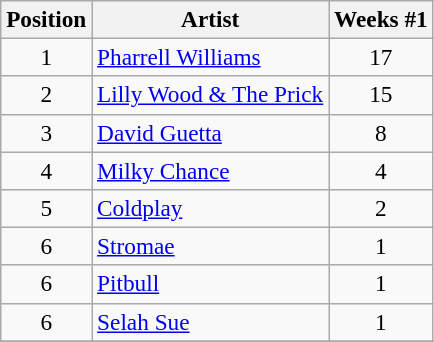<table class="wikitable sortable" style="font-size:97%;">
<tr>
<th>Position</th>
<th>Artist</th>
<th>Weeks #1</th>
</tr>
<tr>
<td align="center">1</td>
<td><a href='#'>Pharrell Williams</a></td>
<td align="center">17</td>
</tr>
<tr>
<td align="center">2</td>
<td><a href='#'>Lilly Wood & The Prick</a></td>
<td align="center">15</td>
</tr>
<tr>
<td align="center">3</td>
<td><a href='#'>David Guetta</a></td>
<td align="center">8</td>
</tr>
<tr>
<td align="center">4</td>
<td><a href='#'>Milky Chance</a></td>
<td align="center">4</td>
</tr>
<tr>
<td align="center">5</td>
<td><a href='#'>Coldplay</a></td>
<td align="center">2</td>
</tr>
<tr>
<td align="center">6</td>
<td><a href='#'>Stromae</a></td>
<td align="center">1</td>
</tr>
<tr>
<td align="center">6</td>
<td><a href='#'>Pitbull</a></td>
<td align="center">1</td>
</tr>
<tr>
<td align="center">6</td>
<td><a href='#'>Selah Sue</a></td>
<td align="center">1</td>
</tr>
<tr>
</tr>
</table>
